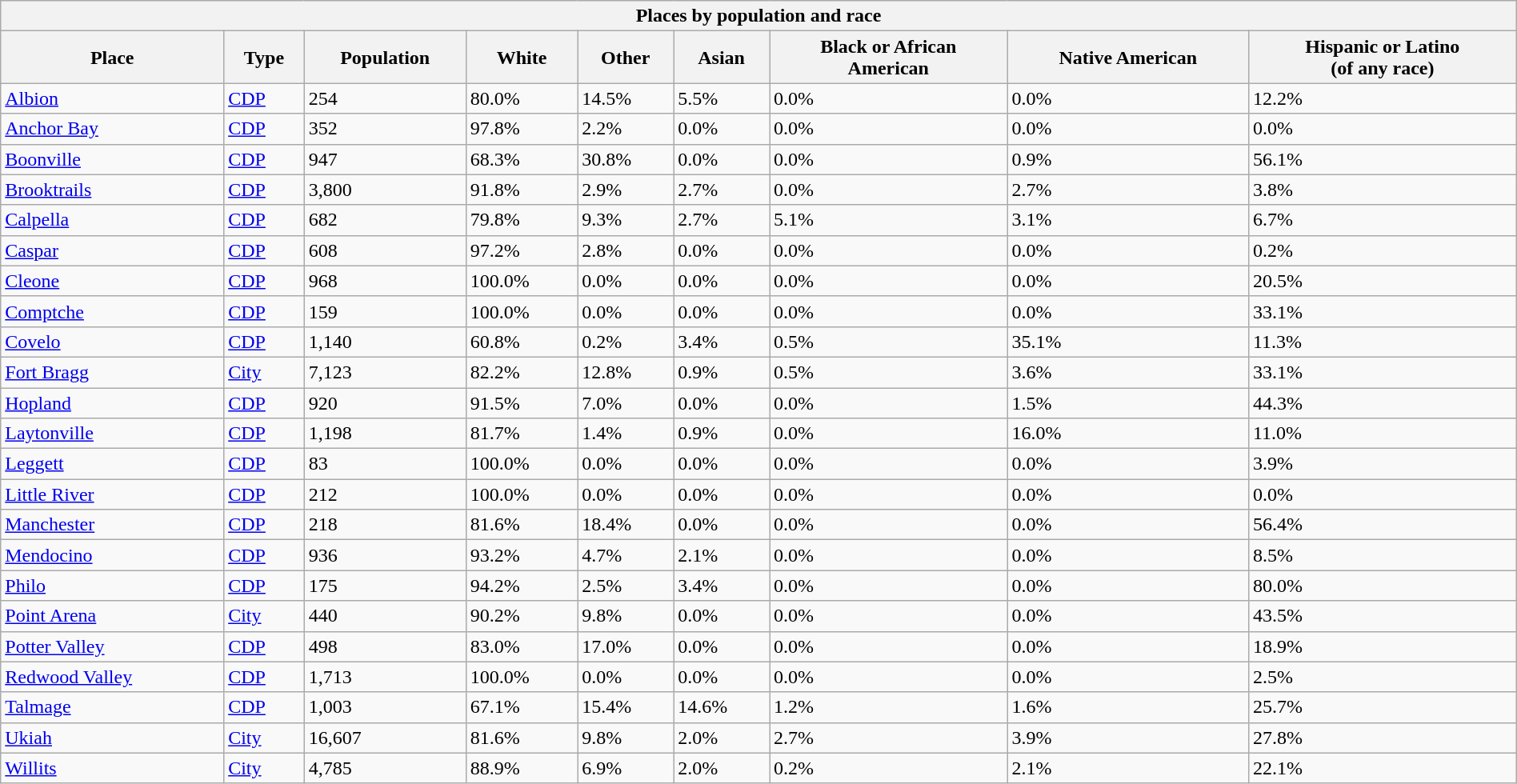<table class="wikitable sortable mw-collapsible collapsible collapsed" style="width: 100%;">
<tr>
<th colspan=9>Places by population and race</th>
</tr>
<tr>
<th>Place</th>
<th>Type</th>
<th data-sort-type="number">Population</th>
<th data-sort-type="number">White</th>
<th data-sort-type="number">Other<br></th>
<th data-sort-type="number">Asian</th>
<th data-sort-type="number">Black or African<br>American</th>
<th data-sort-type="number">Native American<br></th>
<th data-sort-type="number">Hispanic or Latino<br>(of any race)</th>
</tr>
<tr>
<td><a href='#'>Albion</a></td>
<td><a href='#'>CDP</a></td>
<td>254</td>
<td>80.0%</td>
<td>14.5%</td>
<td>5.5%</td>
<td>0.0%</td>
<td>0.0%</td>
<td>12.2%</td>
</tr>
<tr>
<td><a href='#'>Anchor Bay</a></td>
<td><a href='#'>CDP</a></td>
<td>352</td>
<td>97.8%</td>
<td>2.2%</td>
<td>0.0%</td>
<td>0.0%</td>
<td>0.0%</td>
<td>0.0%</td>
</tr>
<tr>
<td><a href='#'>Boonville</a></td>
<td><a href='#'>CDP</a></td>
<td>947</td>
<td>68.3%</td>
<td>30.8%</td>
<td>0.0%</td>
<td>0.0%</td>
<td>0.9%</td>
<td>56.1%</td>
</tr>
<tr>
<td><a href='#'>Brooktrails</a></td>
<td><a href='#'>CDP</a></td>
<td>3,800</td>
<td>91.8%</td>
<td>2.9%</td>
<td>2.7%</td>
<td>0.0%</td>
<td>2.7%</td>
<td>3.8%</td>
</tr>
<tr>
<td><a href='#'>Calpella</a></td>
<td><a href='#'>CDP</a></td>
<td>682</td>
<td>79.8%</td>
<td>9.3%</td>
<td>2.7%</td>
<td>5.1%</td>
<td>3.1%</td>
<td>6.7%</td>
</tr>
<tr>
<td><a href='#'>Caspar</a></td>
<td><a href='#'>CDP</a></td>
<td>608</td>
<td>97.2%</td>
<td>2.8%</td>
<td>0.0%</td>
<td>0.0%</td>
<td>0.0%</td>
<td>0.2%</td>
</tr>
<tr>
<td><a href='#'>Cleone</a></td>
<td><a href='#'>CDP</a></td>
<td>968</td>
<td>100.0%</td>
<td>0.0%</td>
<td>0.0%</td>
<td>0.0%</td>
<td>0.0%</td>
<td>20.5%</td>
</tr>
<tr>
<td><a href='#'>Comptche</a></td>
<td><a href='#'>CDP</a></td>
<td>159</td>
<td>100.0%</td>
<td>0.0%</td>
<td>0.0%</td>
<td>0.0%</td>
<td>0.0%</td>
<td>33.1%</td>
</tr>
<tr>
<td><a href='#'>Covelo</a></td>
<td><a href='#'>CDP</a></td>
<td>1,140</td>
<td>60.8%</td>
<td>0.2%</td>
<td>3.4%</td>
<td>0.5%</td>
<td>35.1%</td>
<td>11.3%</td>
</tr>
<tr>
<td><a href='#'>Fort Bragg</a></td>
<td><a href='#'>City</a></td>
<td>7,123</td>
<td>82.2%</td>
<td>12.8%</td>
<td>0.9%</td>
<td>0.5%</td>
<td>3.6%</td>
<td>33.1%</td>
</tr>
<tr>
<td><a href='#'>Hopland</a></td>
<td><a href='#'>CDP</a></td>
<td>920</td>
<td>91.5%</td>
<td>7.0%</td>
<td>0.0%</td>
<td>0.0%</td>
<td>1.5%</td>
<td>44.3%</td>
</tr>
<tr>
<td><a href='#'>Laytonville</a></td>
<td><a href='#'>CDP</a></td>
<td>1,198</td>
<td>81.7%</td>
<td>1.4%</td>
<td>0.9%</td>
<td>0.0%</td>
<td>16.0%</td>
<td>11.0%</td>
</tr>
<tr>
<td><a href='#'>Leggett</a></td>
<td><a href='#'>CDP</a></td>
<td>83</td>
<td>100.0%</td>
<td>0.0%</td>
<td>0.0%</td>
<td>0.0%</td>
<td>0.0%</td>
<td>3.9%</td>
</tr>
<tr>
<td><a href='#'>Little River</a></td>
<td><a href='#'>CDP</a></td>
<td>212</td>
<td>100.0%</td>
<td>0.0%</td>
<td>0.0%</td>
<td>0.0%</td>
<td>0.0%</td>
<td>0.0%</td>
</tr>
<tr>
<td><a href='#'>Manchester</a></td>
<td><a href='#'>CDP</a></td>
<td>218</td>
<td>81.6%</td>
<td>18.4%</td>
<td>0.0%</td>
<td>0.0%</td>
<td>0.0%</td>
<td>56.4%</td>
</tr>
<tr>
<td><a href='#'>Mendocino</a></td>
<td><a href='#'>CDP</a></td>
<td>936</td>
<td>93.2%</td>
<td>4.7%</td>
<td>2.1%</td>
<td>0.0%</td>
<td>0.0%</td>
<td>8.5%</td>
</tr>
<tr>
<td><a href='#'>Philo</a></td>
<td><a href='#'>CDP</a></td>
<td>175</td>
<td>94.2%</td>
<td>2.5%</td>
<td>3.4%</td>
<td>0.0%</td>
<td>0.0%</td>
<td>80.0%</td>
</tr>
<tr>
<td><a href='#'>Point Arena</a></td>
<td><a href='#'>City</a></td>
<td>440</td>
<td>90.2%</td>
<td>9.8%</td>
<td>0.0%</td>
<td>0.0%</td>
<td>0.0%</td>
<td>43.5%</td>
</tr>
<tr>
<td><a href='#'>Potter Valley</a></td>
<td><a href='#'>CDP</a></td>
<td>498</td>
<td>83.0%</td>
<td>17.0%</td>
<td>0.0%</td>
<td>0.0%</td>
<td>0.0%</td>
<td>18.9%</td>
</tr>
<tr>
<td><a href='#'>Redwood Valley</a></td>
<td><a href='#'>CDP</a></td>
<td>1,713</td>
<td>100.0%</td>
<td>0.0%</td>
<td>0.0%</td>
<td>0.0%</td>
<td>0.0%</td>
<td>2.5%</td>
</tr>
<tr>
<td><a href='#'>Talmage</a></td>
<td><a href='#'>CDP</a></td>
<td>1,003</td>
<td>67.1%</td>
<td>15.4%</td>
<td>14.6%</td>
<td>1.2%</td>
<td>1.6%</td>
<td>25.7%</td>
</tr>
<tr>
<td><a href='#'>Ukiah</a></td>
<td><a href='#'>City</a></td>
<td>16,607</td>
<td>81.6%</td>
<td>9.8%</td>
<td>2.0%</td>
<td>2.7%</td>
<td>3.9%</td>
<td>27.8%</td>
</tr>
<tr>
<td><a href='#'>Willits</a></td>
<td><a href='#'>City</a></td>
<td>4,785</td>
<td>88.9%</td>
<td>6.9%</td>
<td>2.0%</td>
<td>0.2%</td>
<td>2.1%</td>
<td>22.1%</td>
</tr>
</table>
